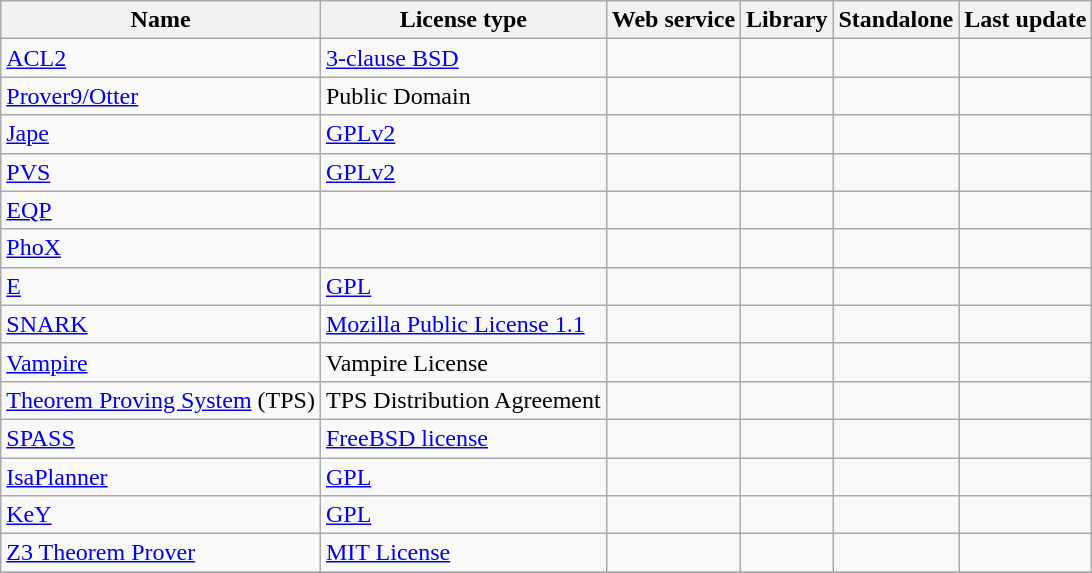<table class="wikitable sortable mw-collapsible mw-collapsed">
<tr>
<th>Name</th>
<th>License type</th>
<th>Web service</th>
<th>Library</th>
<th>Standalone</th>
<th>Last update </th>
</tr>
<tr>
<td><a href='#'>ACL2</a></td>
<td><a href='#'>3-clause BSD</a></td>
<td></td>
<td></td>
<td></td>
<td></td>
</tr>
<tr>
<td><a href='#'>Prover9/Otter</a></td>
<td>Public Domain</td>
<td></td>
<td></td>
<td></td>
<td></td>
</tr>
<tr>
<td><a href='#'>Jape</a></td>
<td><a href='#'> GPLv2</a></td>
<td></td>
<td></td>
<td></td>
<td></td>
</tr>
<tr>
<td><a href='#'>PVS</a></td>
<td><a href='#'> GPLv2</a></td>
<td></td>
<td></td>
<td></td>
<td></td>
</tr>
<tr>
<td><a href='#'>EQP</a></td>
<td></td>
<td></td>
<td></td>
<td></td>
<td></td>
</tr>
<tr>
<td><a href='#'>PhoX</a></td>
<td></td>
<td></td>
<td></td>
<td></td>
<td></td>
</tr>
<tr>
<td><a href='#'>E</a></td>
<td><a href='#'>GPL</a></td>
<td></td>
<td></td>
<td></td>
<td></td>
</tr>
<tr>
<td><a href='#'>SNARK</a></td>
<td><a href='#'> Mozilla Public License 1.1</a></td>
<td></td>
<td></td>
<td></td>
<td></td>
</tr>
<tr>
<td><a href='#'>Vampire</a></td>
<td>Vampire License</td>
<td></td>
<td></td>
<td></td>
<td></td>
</tr>
<tr>
<td><a href='#'>Theorem Proving System</a> (TPS)</td>
<td>TPS Distribution Agreement</td>
<td></td>
<td></td>
<td></td>
<td></td>
</tr>
<tr>
<td><a href='#'>SPASS</a></td>
<td><a href='#'>FreeBSD license</a></td>
<td></td>
<td></td>
<td></td>
<td></td>
</tr>
<tr>
<td><a href='#'>IsaPlanner</a></td>
<td><a href='#'>GPL</a></td>
<td></td>
<td></td>
<td></td>
<td></td>
</tr>
<tr>
<td><a href='#'>KeY</a></td>
<td><a href='#'>GPL</a></td>
<td></td>
<td></td>
<td></td>
<td></td>
</tr>
<tr>
<td><a href='#'>Z3 Theorem Prover</a></td>
<td><a href='#'>MIT License</a></td>
<td></td>
<td></td>
<td></td>
<td></td>
</tr>
<tr>
</tr>
</table>
